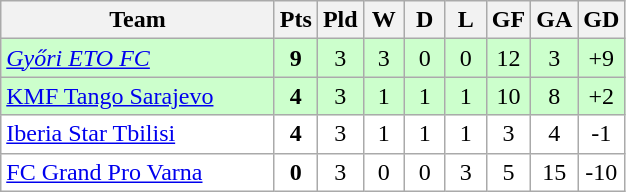<table class="wikitable" style="text-align: center;">
<tr>
<th width="175">Team</th>
<th width="20">Pts</th>
<th width="20">Pld</th>
<th width="20">W</th>
<th width="20">D</th>
<th width="20">L</th>
<th width="20">GF</th>
<th width="20">GA</th>
<th width="20">GD</th>
</tr>
<tr bgcolor=#ccffcc>
<td align="left"> <em><a href='#'>Győri ETO FC</a></em></td>
<td><strong>9</strong></td>
<td>3</td>
<td>3</td>
<td>0</td>
<td>0</td>
<td>12</td>
<td>3</td>
<td>+9</td>
</tr>
<tr bgcolor=#ccffcc>
<td align="left"> <a href='#'>KMF Tango Sarajevo</a></td>
<td><strong>4</strong></td>
<td>3</td>
<td>1</td>
<td>1</td>
<td>1</td>
<td>10</td>
<td>8</td>
<td>+2</td>
</tr>
<tr bgcolor=ffffff>
<td align="left"> <a href='#'>Iberia Star Tbilisi</a></td>
<td><strong>4</strong></td>
<td>3</td>
<td>1</td>
<td>1</td>
<td>1</td>
<td>3</td>
<td>4</td>
<td>-1</td>
</tr>
<tr bgcolor=ffffff>
<td align="left"> <a href='#'>FC Grand Pro Varna</a></td>
<td><strong>0</strong></td>
<td>3</td>
<td>0</td>
<td>0</td>
<td>3</td>
<td>5</td>
<td>15</td>
<td>-10</td>
</tr>
</table>
